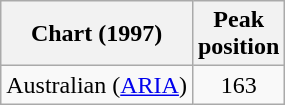<table class="wikitable">
<tr>
<th align="left">Chart (1997)</th>
<th align="left">Peak<br>position</th>
</tr>
<tr>
<td align="left">Australian (<a href='#'>ARIA</a>)</td>
<td style="text-align:center;">163</td>
</tr>
</table>
